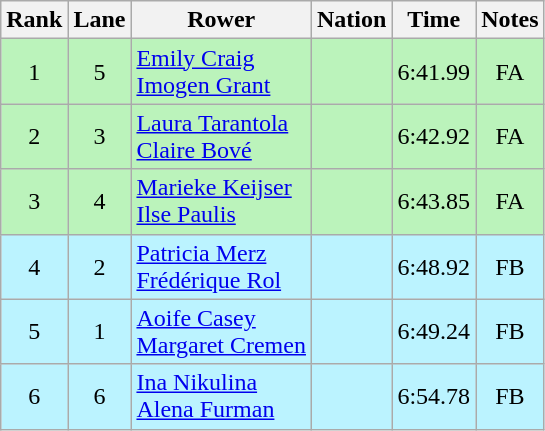<table class="wikitable sortable" style="text-align:center">
<tr>
<th>Rank</th>
<th>Lane</th>
<th>Rower</th>
<th>Nation</th>
<th>Time</th>
<th>Notes</th>
</tr>
<tr bgcolor=bbf3bb>
<td>1</td>
<td>5</td>
<td align="left"><a href='#'>Emily Craig</a><br><a href='#'>Imogen Grant</a></td>
<td align="left"></td>
<td>6:41.99</td>
<td>FA</td>
</tr>
<tr bgcolor=bbf3bb>
<td>2</td>
<td>3</td>
<td align=left><a href='#'>Laura Tarantola</a><br><a href='#'>Claire Bové</a></td>
<td align=left></td>
<td>6:42.92</td>
<td>FA</td>
</tr>
<tr bgcolor=bbf3bb>
<td>3</td>
<td>4</td>
<td align="left"><a href='#'>Marieke Keijser</a><br><a href='#'>Ilse Paulis</a></td>
<td align="left"></td>
<td>6:43.85</td>
<td>FA</td>
</tr>
<tr bgcolor=bbf3ff>
<td>4</td>
<td>2</td>
<td align=left><a href='#'>Patricia Merz</a><br><a href='#'>Frédérique Rol</a></td>
<td align=left></td>
<td>6:48.92</td>
<td>FB</td>
</tr>
<tr bgcolor=bbf3ff>
<td>5</td>
<td>1</td>
<td align=left><a href='#'>Aoife Casey</a><br><a href='#'>Margaret Cremen</a></td>
<td align=left></td>
<td>6:49.24</td>
<td>FB</td>
</tr>
<tr bgcolor=bbf3ff>
<td>6</td>
<td>6</td>
<td align="left"><a href='#'>Ina Nikulina</a><br><a href='#'>Alena Furman</a></td>
<td align="left"></td>
<td>6:54.78</td>
<td>FB</td>
</tr>
</table>
